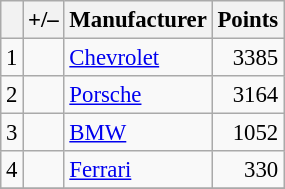<table class="wikitable" style="font-size: 95%;">
<tr>
<th scope="col"></th>
<th scope="col">+/–</th>
<th scope="col">Manufacturer</th>
<th scope="col">Points</th>
</tr>
<tr>
<td align=center>1</td>
<td align="left"></td>
<td> <a href='#'>Chevrolet</a></td>
<td align=right>3385</td>
</tr>
<tr>
<td align=center>2</td>
<td align="left"></td>
<td> <a href='#'>Porsche</a></td>
<td align=right>3164</td>
</tr>
<tr>
<td align=center>3</td>
<td align="left"></td>
<td> <a href='#'>BMW</a></td>
<td align=right>1052</td>
</tr>
<tr>
<td align=center>4</td>
<td align="left"></td>
<td> <a href='#'>Ferrari</a></td>
<td align=right>330</td>
</tr>
<tr>
</tr>
</table>
